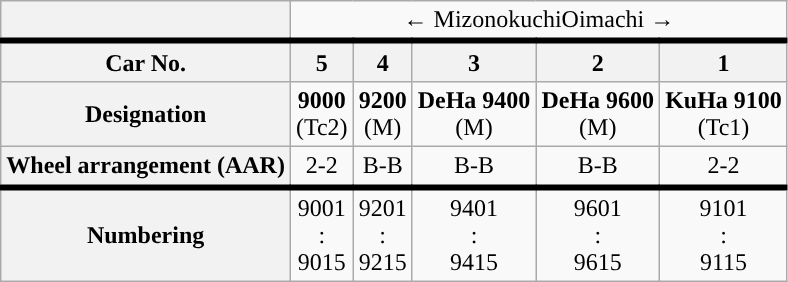<table class="wikitable" style="text-align:center">
<tr style="border-bottom: 4px solid ">
<th></th>
<td colspan="5"><span>← Mizonokuchi</span><span>Oimachi →</span></td>
</tr>
<tr>
<th>Car No.</th>
<th>5</th>
<th>4</th>
<th>3</th>
<th>2</th>
<th>1</th>
</tr>
<tr>
<th>Designation</th>
<td><strong> 9000</strong><br>(Tc2)</td>
<td><strong> 9200</strong><br>(M)</td>
<td><strong>DeHa 9400</strong><br>(M)</td>
<td><strong>DeHa 9600</strong><br>(M)</td>
<td><strong>KuHa 9100</strong><br>(Tc1)</td>
</tr>
<tr>
<th>Wheel arrangement (AAR)</th>
<td>2-2</td>
<td>B-B</td>
<td>B-B</td>
<td>B-B</td>
<td>2-2</td>
</tr>
<tr style="border-top: 4px solid black">
<th>Numbering</th>
<td>9001<br>:<br>9015</td>
<td>9201<br>:<br>9215</td>
<td>9401<br>:<br>9415</td>
<td>9601<br>:<br>9615</td>
<td>9101<br>:<br>9115</td>
</tr>
</table>
